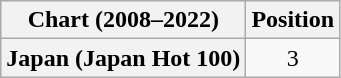<table class="wikitable plainrowheaders" style="text-align:center">
<tr>
<th scope="col">Chart (2008–2022)</th>
<th scope="col">Position</th>
</tr>
<tr>
<th scope="row">Japan (Japan Hot 100)</th>
<td>3</td>
</tr>
</table>
